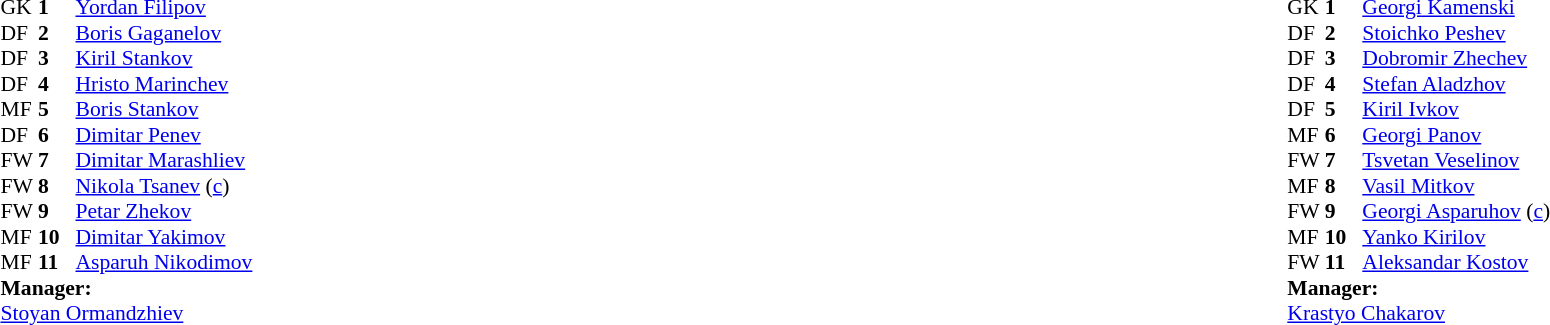<table style="width:100%">
<tr>
<td style="vertical-align:top;width:50%"><br><table style="font-size:90%" cellspacing="0" cellpadding="0">
<tr>
<th width="25"></th>
<th width="25"></th>
</tr>
<tr>
<td>GK</td>
<td><strong>1</strong></td>
<td> <a href='#'>Yordan Filipov</a></td>
</tr>
<tr>
<td>DF</td>
<td><strong>2</strong></td>
<td> <a href='#'>Boris Gaganelov</a></td>
</tr>
<tr>
<td>DF</td>
<td><strong>3</strong></td>
<td> <a href='#'>Kiril Stankov</a></td>
</tr>
<tr>
<td>DF</td>
<td><strong>4</strong></td>
<td> <a href='#'>Hristo Marinchev</a></td>
</tr>
<tr>
<td>MF</td>
<td><strong>5</strong></td>
<td> <a href='#'>Boris Stankov</a></td>
</tr>
<tr>
<td>DF</td>
<td><strong>6</strong></td>
<td> <a href='#'>Dimitar Penev</a></td>
</tr>
<tr>
<td>FW</td>
<td><strong>7</strong></td>
<td> <a href='#'>Dimitar Marashliev</a></td>
</tr>
<tr>
<td>FW</td>
<td><strong>8</strong></td>
<td> <a href='#'>Nikola Tsanev</a> (<a href='#'>c</a>)</td>
</tr>
<tr>
<td>FW</td>
<td><strong>9</strong></td>
<td> <a href='#'>Petar Zhekov</a></td>
</tr>
<tr>
<td>MF</td>
<td><strong>10</strong></td>
<td> <a href='#'>Dimitar Yakimov</a></td>
</tr>
<tr>
<td>MF</td>
<td><strong>11</strong></td>
<td> <a href='#'>Asparuh Nikodimov</a></td>
</tr>
<tr>
<td colspan=4><strong>Manager:</strong></td>
</tr>
<tr>
<td colspan="4"> <a href='#'>Stoyan Ormandzhiev</a></td>
</tr>
</table>
</td>
<td valign="top"></td>
<td valign="top" width="50%"><br><table cellspacing="0" cellpadding="0" style="font-size:90%;margin:auto">
<tr>
<th width="25"></th>
<th width="25"></th>
</tr>
<tr>
<td>GK</td>
<td><strong>1</strong></td>
<td> <a href='#'>Georgi Kamenski</a></td>
</tr>
<tr>
<td>DF</td>
<td><strong>2</strong></td>
<td> <a href='#'>Stoichko Peshev</a></td>
</tr>
<tr>
<td>DF</td>
<td><strong>3</strong></td>
<td> <a href='#'>Dobromir Zhechev</a></td>
</tr>
<tr>
<td>DF</td>
<td><strong>4</strong></td>
<td> <a href='#'>Stefan Aladzhov</a></td>
</tr>
<tr>
<td>DF</td>
<td><strong>5</strong></td>
<td> <a href='#'>Kiril Ivkov</a></td>
</tr>
<tr>
<td>MF</td>
<td><strong>6</strong></td>
<td> <a href='#'>Georgi Panov</a></td>
</tr>
<tr>
<td>FW</td>
<td><strong>7</strong></td>
<td> <a href='#'>Tsvetan Veselinov</a></td>
</tr>
<tr>
<td>MF</td>
<td><strong>8</strong></td>
<td> <a href='#'>Vasil Mitkov</a></td>
</tr>
<tr>
<td>FW</td>
<td><strong>9</strong></td>
<td> <a href='#'>Georgi Asparuhov</a> (<a href='#'>c</a>)</td>
</tr>
<tr>
<td>MF</td>
<td><strong>10</strong></td>
<td> <a href='#'>Yanko Kirilov</a></td>
</tr>
<tr>
<td>FW</td>
<td><strong>11</strong></td>
<td> <a href='#'>Aleksandar Kostov</a></td>
</tr>
<tr>
<td colspan=4><strong>Manager:</strong></td>
</tr>
<tr>
<td colspan="4"> <a href='#'>Krastyo Chakarov</a></td>
</tr>
</table>
</td>
</tr>
</table>
